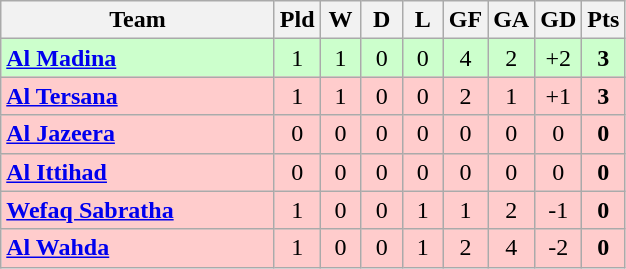<table class="wikitable" style="text-align: center;">
<tr>
<th width="175">Team</th>
<th width="20">Pld</th>
<th width="20">W</th>
<th width="20">D</th>
<th width="20">L</th>
<th width="20">GF</th>
<th width="20">GA</th>
<th width="20">GD</th>
<th width="20">Pts</th>
</tr>
<tr bgcolor="ccffcc">
<td align=left><strong><a href='#'>Al Madina</a></strong></td>
<td>1</td>
<td>1</td>
<td>0</td>
<td>0</td>
<td>4</td>
<td>2</td>
<td>+2</td>
<td><strong>3</strong></td>
</tr>
<tr bgcolor=#ffcccc>
<td align=left><strong><a href='#'>Al Tersana</a></strong></td>
<td>1</td>
<td>1</td>
<td>0</td>
<td>0</td>
<td>2</td>
<td>1</td>
<td>+1</td>
<td><strong>3</strong></td>
</tr>
<tr bgcolor=#ffcccc>
<td align=left><strong><a href='#'>Al Jazeera</a></strong></td>
<td>0</td>
<td>0</td>
<td>0</td>
<td>0</td>
<td>0</td>
<td>0</td>
<td>0</td>
<td><strong>0</strong></td>
</tr>
<tr bgcolor=#ffcccc>
<td align=left><strong><a href='#'>Al Ittihad</a></strong></td>
<td>0</td>
<td>0</td>
<td>0</td>
<td>0</td>
<td>0</td>
<td>0</td>
<td>0</td>
<td><strong>0</strong></td>
</tr>
<tr bgcolor=#ffcccc>
<td align=left><strong><a href='#'>Wefaq Sabratha</a></strong></td>
<td>1</td>
<td>0</td>
<td>0</td>
<td>1</td>
<td>1</td>
<td>2</td>
<td>-1</td>
<td><strong>0</strong></td>
</tr>
<tr bgcolor=#ffcccc>
<td align=left><strong><a href='#'>Al Wahda</a></strong></td>
<td>1</td>
<td>0</td>
<td>0</td>
<td>1</td>
<td>2</td>
<td>4</td>
<td>-2</td>
<td><strong>0</strong></td>
</tr>
</table>
